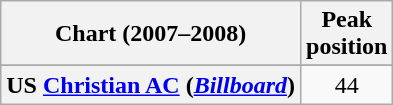<table class="wikitable sortable plainrowheaders" style="text-align:center">
<tr>
<th scope="col">Chart (2007–2008)</th>
<th scope="col">Peak<br>position</th>
</tr>
<tr>
</tr>
<tr>
</tr>
<tr>
</tr>
<tr>
<th scope="row">US <a href='#'>Christian AC</a> (<em><a href='#'>Billboard</a></em>)</th>
<td>44</td>
</tr>
</table>
